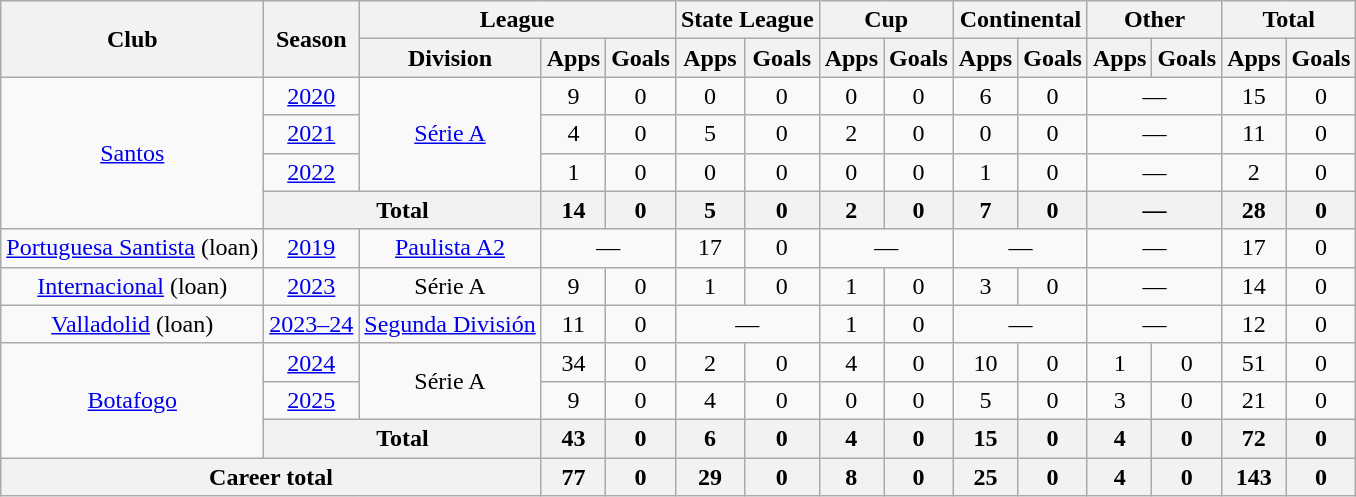<table class="wikitable" style="text-align: center;">
<tr>
<th rowspan="2">Club</th>
<th rowspan="2">Season</th>
<th colspan="3">League</th>
<th colspan="2">State League</th>
<th colspan="2">Cup</th>
<th colspan="2">Continental</th>
<th colspan="2">Other</th>
<th colspan="2">Total</th>
</tr>
<tr>
<th>Division</th>
<th>Apps</th>
<th>Goals</th>
<th>Apps</th>
<th>Goals</th>
<th>Apps</th>
<th>Goals</th>
<th>Apps</th>
<th>Goals</th>
<th>Apps</th>
<th>Goals</th>
<th>Apps</th>
<th>Goals</th>
</tr>
<tr>
<td rowspan="4"><a href='#'>Santos</a></td>
<td><a href='#'>2020</a></td>
<td rowspan="3"><a href='#'>Série A</a></td>
<td>9</td>
<td>0</td>
<td>0</td>
<td>0</td>
<td>0</td>
<td>0</td>
<td>6</td>
<td>0</td>
<td colspan="2">—</td>
<td>15</td>
<td>0</td>
</tr>
<tr>
<td><a href='#'>2021</a></td>
<td>4</td>
<td>0</td>
<td>5</td>
<td>0</td>
<td>2</td>
<td>0</td>
<td>0</td>
<td>0</td>
<td colspan="2">—</td>
<td>11</td>
<td>0</td>
</tr>
<tr>
<td><a href='#'>2022</a></td>
<td>1</td>
<td>0</td>
<td>0</td>
<td>0</td>
<td>0</td>
<td>0</td>
<td>1</td>
<td>0</td>
<td colspan="2">—</td>
<td>2</td>
<td>0</td>
</tr>
<tr>
<th colspan="2">Total</th>
<th>14</th>
<th>0</th>
<th>5</th>
<th>0</th>
<th>2</th>
<th>0</th>
<th>7</th>
<th>0</th>
<th colspan="2">—</th>
<th>28</th>
<th>0</th>
</tr>
<tr>
<td valign="center"><a href='#'>Portuguesa Santista</a> (loan)</td>
<td><a href='#'>2019</a></td>
<td><a href='#'>Paulista A2</a></td>
<td colspan="2">—</td>
<td>17</td>
<td>0</td>
<td colspan="2">—</td>
<td colspan="2">—</td>
<td colspan="2">—</td>
<td>17</td>
<td>0</td>
</tr>
<tr>
<td valign="center"><a href='#'>Internacional</a> (loan)</td>
<td><a href='#'>2023</a></td>
<td>Série A</td>
<td>9</td>
<td>0</td>
<td>1</td>
<td>0</td>
<td>1</td>
<td>0</td>
<td>3</td>
<td>0</td>
<td colspan="2">—</td>
<td>14</td>
<td>0</td>
</tr>
<tr>
<td valign="center"><a href='#'>Valladolid</a> (loan)</td>
<td><a href='#'>2023–24</a></td>
<td><a href='#'>Segunda División</a></td>
<td>11</td>
<td>0</td>
<td colspan="2">—</td>
<td>1</td>
<td>0</td>
<td colspan="2">—</td>
<td colspan="2">—</td>
<td>12</td>
<td>0</td>
</tr>
<tr>
<td rowspan="3"><a href='#'>Botafogo</a></td>
<td><a href='#'>2024</a></td>
<td rowspan="2">Série A</td>
<td>34</td>
<td>0</td>
<td>2</td>
<td>0</td>
<td>4</td>
<td>0</td>
<td>10</td>
<td>0</td>
<td>1</td>
<td>0</td>
<td>51</td>
<td>0</td>
</tr>
<tr>
<td><a href='#'>2025</a></td>
<td>9</td>
<td>0</td>
<td>4</td>
<td>0</td>
<td>0</td>
<td>0</td>
<td>5</td>
<td>0</td>
<td>3</td>
<td>0</td>
<td>21</td>
<td>0</td>
</tr>
<tr>
<th colspan="2">Total</th>
<th>43</th>
<th>0</th>
<th>6</th>
<th>0</th>
<th>4</th>
<th>0</th>
<th>15</th>
<th>0</th>
<th>4</th>
<th>0</th>
<th>72</th>
<th>0</th>
</tr>
<tr>
<th colspan="3"><strong>Career total</strong></th>
<th>77</th>
<th>0</th>
<th>29</th>
<th>0</th>
<th>8</th>
<th>0</th>
<th>25</th>
<th>0</th>
<th>4</th>
<th>0</th>
<th>143</th>
<th>0</th>
</tr>
</table>
